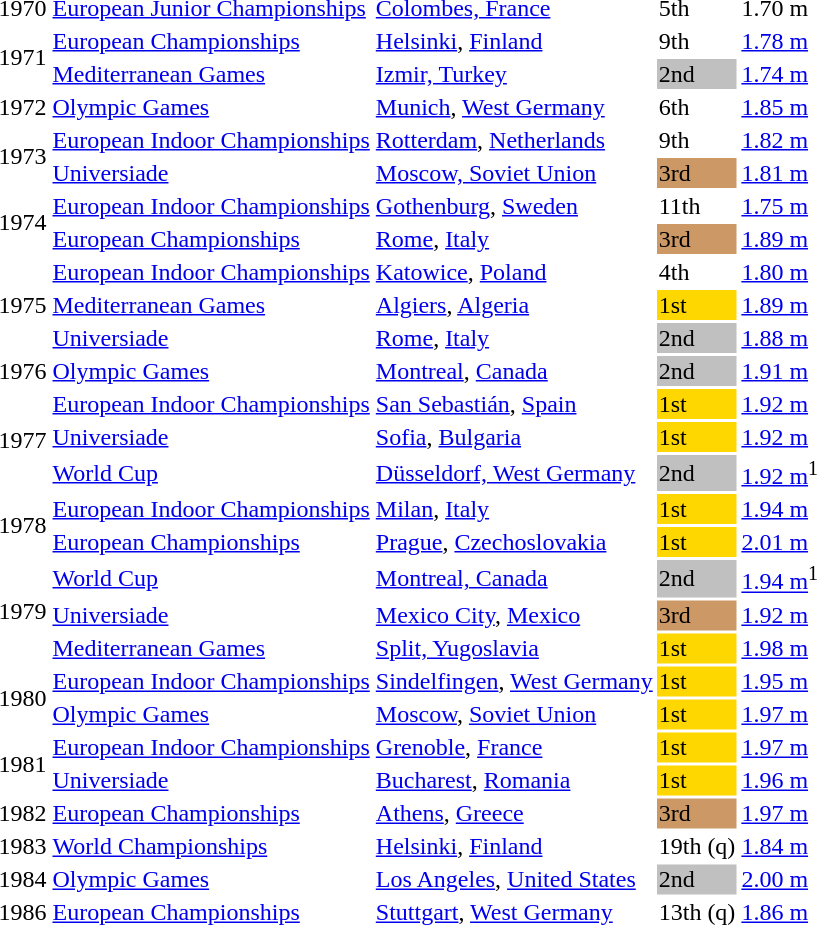<table>
<tr>
<td>1970</td>
<td><a href='#'>European Junior Championships</a></td>
<td><a href='#'>Colombes, France</a></td>
<td>5th</td>
<td>1.70 m</td>
</tr>
<tr>
<td rowspan=2>1971</td>
<td><a href='#'>European Championships</a></td>
<td><a href='#'>Helsinki</a>, <a href='#'>Finland</a></td>
<td>9th</td>
<td><a href='#'>1.78 m</a></td>
</tr>
<tr>
<td><a href='#'>Mediterranean Games</a></td>
<td><a href='#'>Izmir, Turkey</a></td>
<td bgcolor="silver">2nd</td>
<td><a href='#'>1.74 m</a></td>
</tr>
<tr>
<td>1972</td>
<td><a href='#'>Olympic Games</a></td>
<td><a href='#'>Munich</a>, <a href='#'>West Germany</a></td>
<td>6th</td>
<td><a href='#'>1.85 m</a></td>
</tr>
<tr>
<td rowspan=2>1973</td>
<td><a href='#'>European Indoor Championships</a></td>
<td><a href='#'>Rotterdam</a>, <a href='#'>Netherlands</a></td>
<td>9th</td>
<td><a href='#'>1.82 m</a></td>
</tr>
<tr>
<td><a href='#'>Universiade</a></td>
<td><a href='#'>Moscow, Soviet Union</a></td>
<td bgcolor="cc9966">3rd</td>
<td><a href='#'>1.81 m</a></td>
</tr>
<tr>
<td rowspan=2>1974</td>
<td><a href='#'>European Indoor Championships</a></td>
<td><a href='#'>Gothenburg</a>, <a href='#'>Sweden</a></td>
<td>11th</td>
<td><a href='#'>1.75 m</a></td>
</tr>
<tr>
<td><a href='#'>European Championships</a></td>
<td><a href='#'>Rome</a>, <a href='#'>Italy</a></td>
<td bgcolor="cc9966">3rd</td>
<td><a href='#'>1.89 m</a></td>
</tr>
<tr>
<td rowspan=3>1975</td>
<td><a href='#'>European Indoor Championships</a></td>
<td><a href='#'>Katowice</a>, <a href='#'>Poland</a></td>
<td>4th</td>
<td><a href='#'>1.80 m</a></td>
</tr>
<tr>
<td><a href='#'>Mediterranean Games</a></td>
<td><a href='#'>Algiers</a>, <a href='#'>Algeria</a></td>
<td bgcolor="gold">1st</td>
<td><a href='#'>1.89 m</a></td>
</tr>
<tr>
<td><a href='#'>Universiade</a></td>
<td><a href='#'>Rome</a>, <a href='#'>Italy</a></td>
<td bgcolor="silver">2nd</td>
<td><a href='#'>1.88 m</a></td>
</tr>
<tr>
<td>1976</td>
<td><a href='#'>Olympic Games</a></td>
<td><a href='#'>Montreal</a>, <a href='#'>Canada</a></td>
<td bgcolor="silver">2nd</td>
<td><a href='#'>1.91 m</a></td>
</tr>
<tr>
<td rowspan=3>1977</td>
<td><a href='#'>European Indoor Championships</a></td>
<td><a href='#'>San Sebastián</a>, <a href='#'>Spain</a></td>
<td bgcolor="gold">1st</td>
<td><a href='#'>1.92 m</a></td>
</tr>
<tr>
<td><a href='#'>Universiade</a></td>
<td><a href='#'>Sofia</a>, <a href='#'>Bulgaria</a></td>
<td bgcolor="gold">1st</td>
<td><a href='#'>1.92 m</a></td>
</tr>
<tr>
<td><a href='#'>World Cup</a></td>
<td><a href='#'>Düsseldorf, West Germany</a></td>
<td bgcolor="silver">2nd</td>
<td><a href='#'>1.92 m</a><sup>1</sup></td>
</tr>
<tr>
<td rowspan=2>1978</td>
<td><a href='#'>European Indoor Championships</a></td>
<td><a href='#'>Milan</a>, <a href='#'>Italy</a></td>
<td bgcolor="gold">1st</td>
<td><a href='#'>1.94 m</a></td>
</tr>
<tr>
<td><a href='#'>European Championships</a></td>
<td><a href='#'>Prague</a>, <a href='#'>Czechoslovakia</a></td>
<td bgcolor="gold">1st</td>
<td><a href='#'>2.01 m</a></td>
</tr>
<tr>
<td rowspan=3>1979</td>
<td><a href='#'>World Cup</a></td>
<td><a href='#'>Montreal, Canada</a></td>
<td bgcolor="silver">2nd</td>
<td><a href='#'>1.94 m</a><sup>1</sup></td>
</tr>
<tr>
<td><a href='#'>Universiade</a></td>
<td><a href='#'>Mexico City</a>, <a href='#'>Mexico</a></td>
<td bgcolor="cc9966">3rd</td>
<td><a href='#'>1.92 m</a></td>
</tr>
<tr>
<td><a href='#'>Mediterranean Games</a></td>
<td><a href='#'>Split, Yugoslavia</a></td>
<td bgcolor="gold">1st</td>
<td><a href='#'>1.98 m</a></td>
</tr>
<tr>
<td rowspan=2>1980</td>
<td><a href='#'>European Indoor Championships</a></td>
<td><a href='#'>Sindelfingen</a>, <a href='#'>West Germany</a></td>
<td bgcolor="gold">1st</td>
<td><a href='#'>1.95 m</a></td>
</tr>
<tr>
<td><a href='#'>Olympic Games</a></td>
<td><a href='#'>Moscow</a>, <a href='#'>Soviet Union</a></td>
<td bgcolor="gold">1st</td>
<td><a href='#'>1.97 m</a></td>
</tr>
<tr>
<td rowspan=2>1981</td>
<td><a href='#'>European Indoor Championships</a></td>
<td><a href='#'>Grenoble</a>, <a href='#'>France</a></td>
<td bgcolor="gold">1st</td>
<td><a href='#'>1.97 m</a></td>
</tr>
<tr>
<td><a href='#'>Universiade</a></td>
<td><a href='#'>Bucharest</a>, <a href='#'>Romania</a></td>
<td bgcolor="gold">1st</td>
<td><a href='#'>1.96 m</a></td>
</tr>
<tr>
<td>1982</td>
<td><a href='#'>European Championships</a></td>
<td><a href='#'>Athens</a>, <a href='#'>Greece</a></td>
<td bgcolor="cc9966">3rd</td>
<td><a href='#'>1.97 m</a></td>
</tr>
<tr>
<td>1983</td>
<td><a href='#'>World Championships</a></td>
<td><a href='#'>Helsinki</a>, <a href='#'>Finland</a></td>
<td>19th (q)</td>
<td><a href='#'>1.84 m</a></td>
</tr>
<tr>
<td>1984</td>
<td><a href='#'>Olympic Games</a></td>
<td><a href='#'>Los Angeles</a>, <a href='#'>United States</a></td>
<td bgcolor=silver>2nd</td>
<td><a href='#'>2.00 m</a></td>
</tr>
<tr>
<td>1986</td>
<td><a href='#'>European Championships</a></td>
<td><a href='#'>Stuttgart</a>, <a href='#'>West Germany</a></td>
<td>13th (q)</td>
<td><a href='#'>1.86 m</a></td>
</tr>
</table>
